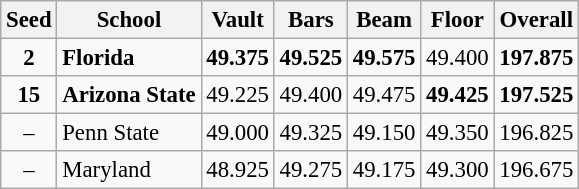<table class="wikitable" style="white-space:nowrap; font-size:95%; text-align:center">
<tr>
<th>Seed</th>
<th>School</th>
<th>Vault</th>
<th>Bars</th>
<th>Beam</th>
<th>Floor</th>
<th>Overall</th>
</tr>
<tr>
<td><strong>2</strong></td>
<td align=left><strong>Florida</strong></td>
<td><strong>49.375</strong></td>
<td><strong>49.525</strong></td>
<td><strong>49.575</strong></td>
<td>49.400</td>
<td><strong>197.875</strong></td>
</tr>
<tr>
<td><strong>15</strong></td>
<td align=left><strong>Arizona State</strong></td>
<td>49.225</td>
<td>49.400</td>
<td>49.475</td>
<td><strong>49.425</strong></td>
<td><strong> 197.525 </strong></td>
</tr>
<tr>
<td>–</td>
<td align=left>Penn State</td>
<td>49.000</td>
<td>49.325</td>
<td>49.150</td>
<td>49.350</td>
<td>196.825</td>
</tr>
<tr>
<td>–</td>
<td align=left>Maryland</td>
<td>48.925</td>
<td>49.275</td>
<td>49.175</td>
<td>49.300</td>
<td>196.675</td>
</tr>
</table>
